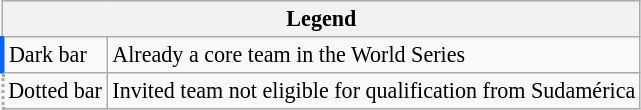<table class="wikitable" style="font-size:92%">
<tr>
<th colspan=2>Legend</th>
</tr>
<tr>
<td style="border-left:3px solid #06f;">Dark bar</td>
<td>Already a core team in the World Series</td>
</tr>
<tr>
<td style="border-left:2px dotted #a2a9b1;">Dotted bar</td>
<td>Invited team not eligible for qualification from Sudamérica</td>
</tr>
</table>
